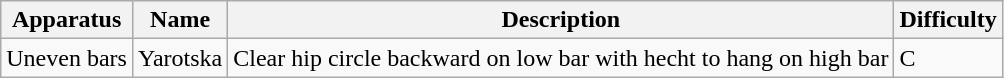<table class="wikitable">
<tr>
<th>Apparatus</th>
<th>Name</th>
<th>Description</th>
<th>Difficulty</th>
</tr>
<tr>
<td>Uneven bars</td>
<td>Yarotska</td>
<td>Clear hip circle backward on low bar with hecht to hang on high bar</td>
<td>C</td>
</tr>
</table>
